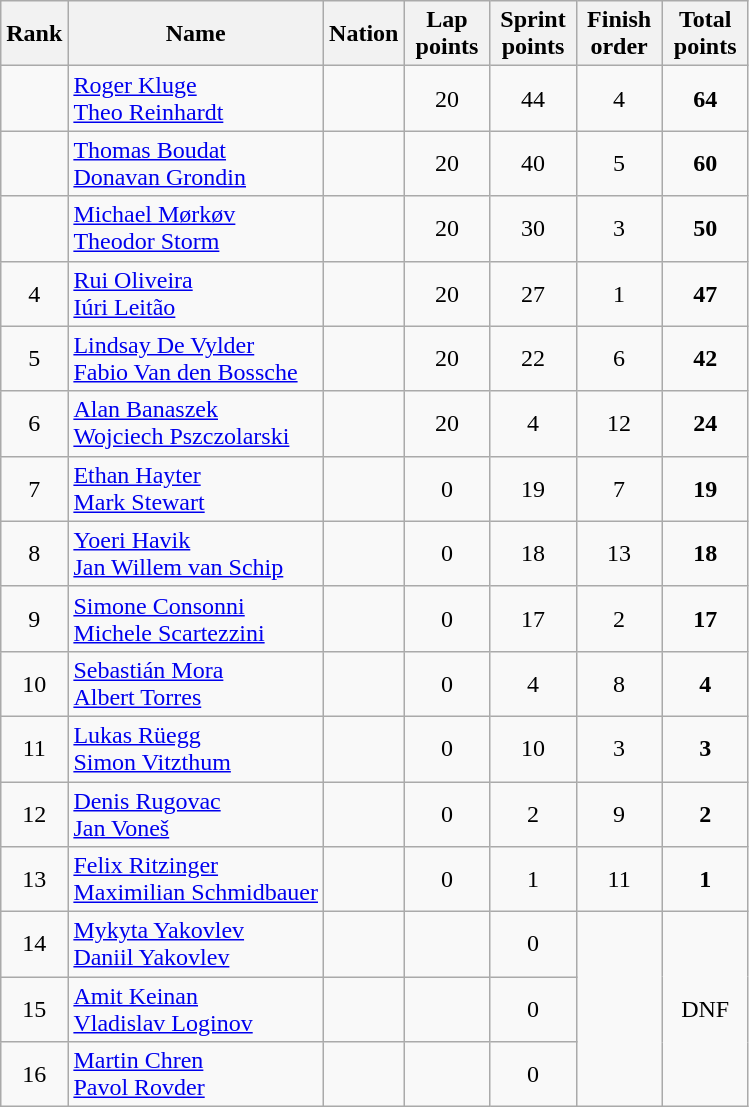<table class="wikitable sortable" style="text-align:center">
<tr>
<th>Rank</th>
<th>Name</th>
<th>Nation</th>
<th width=50>Lap points</th>
<th width=50>Sprint points</th>
<th width=50>Finish order</th>
<th width=50>Total points</th>
</tr>
<tr>
<td></td>
<td align=left><a href='#'>Roger Kluge</a><br><a href='#'>Theo Reinhardt</a></td>
<td align=left></td>
<td>20</td>
<td>44</td>
<td>4</td>
<td><strong>64</strong></td>
</tr>
<tr>
<td></td>
<td align=left><a href='#'>Thomas Boudat</a><br><a href='#'>Donavan Grondin</a></td>
<td align=left></td>
<td>20</td>
<td>40</td>
<td>5</td>
<td><strong>60</strong></td>
</tr>
<tr>
<td></td>
<td align=left><a href='#'>Michael Mørkøv</a><br><a href='#'>Theodor Storm</a></td>
<td align=left></td>
<td>20</td>
<td>30</td>
<td>3</td>
<td><strong>50</strong></td>
</tr>
<tr>
<td>4</td>
<td align=left><a href='#'>Rui Oliveira</a><br><a href='#'>Iúri Leitão</a></td>
<td align=left></td>
<td>20</td>
<td>27</td>
<td>1</td>
<td><strong>47</strong></td>
</tr>
<tr>
<td>5</td>
<td align=left><a href='#'>Lindsay De Vylder</a><br><a href='#'>Fabio Van den Bossche</a></td>
<td align=left></td>
<td>20</td>
<td>22</td>
<td>6</td>
<td><strong>42</strong></td>
</tr>
<tr>
<td>6</td>
<td align=left><a href='#'>Alan Banaszek</a><br><a href='#'>Wojciech Pszczolarski</a></td>
<td align=left></td>
<td>20</td>
<td>4</td>
<td>12</td>
<td><strong>24</strong></td>
</tr>
<tr>
<td>7</td>
<td align=left><a href='#'>Ethan Hayter</a><br><a href='#'>Mark Stewart</a></td>
<td align=left></td>
<td>0</td>
<td>19</td>
<td>7</td>
<td><strong>19</strong></td>
</tr>
<tr>
<td>8</td>
<td align=left><a href='#'>Yoeri Havik</a><br><a href='#'>Jan Willem van Schip</a></td>
<td align=left></td>
<td>0</td>
<td>18</td>
<td>13</td>
<td><strong>18</strong></td>
</tr>
<tr>
<td>9</td>
<td align=left><a href='#'>Simone Consonni</a><br><a href='#'>Michele Scartezzini</a></td>
<td align=left></td>
<td>0</td>
<td>17</td>
<td>2</td>
<td><strong>17</strong></td>
</tr>
<tr>
<td>10</td>
<td align=left><a href='#'>Sebastián Mora</a><br><a href='#'>Albert Torres</a></td>
<td align=left></td>
<td>0</td>
<td>4</td>
<td>8</td>
<td><strong>4</strong></td>
</tr>
<tr>
<td>11</td>
<td align=left><a href='#'>Lukas Rüegg</a><br><a href='#'>Simon Vitzthum</a></td>
<td align=left></td>
<td>0</td>
<td>10</td>
<td>3</td>
<td><strong>3</strong></td>
</tr>
<tr>
<td>12</td>
<td align=left><a href='#'>Denis Rugovac</a><br><a href='#'>Jan Voneš</a></td>
<td align=left></td>
<td>0</td>
<td>2</td>
<td>9</td>
<td><strong>2</strong></td>
</tr>
<tr>
<td>13</td>
<td align=left><a href='#'>Felix Ritzinger</a><br><a href='#'>Maximilian Schmidbauer</a></td>
<td align=left></td>
<td>0</td>
<td>1</td>
<td>11</td>
<td><strong>1</strong></td>
</tr>
<tr>
<td>14</td>
<td align=left><a href='#'>Mykyta Yakovlev</a><br><a href='#'>Daniil Yakovlev</a></td>
<td align=left></td>
<td></td>
<td>0</td>
<td rowspan=3></td>
<td rowspan=3>DNF</td>
</tr>
<tr>
<td>15</td>
<td align=left><a href='#'>Amit Keinan</a><br><a href='#'>Vladislav Loginov</a></td>
<td align=left></td>
<td></td>
<td>0</td>
</tr>
<tr>
<td>16</td>
<td align=left><a href='#'>Martin Chren</a><br><a href='#'>Pavol Rovder</a></td>
<td align=left></td>
<td></td>
<td>0</td>
</tr>
</table>
